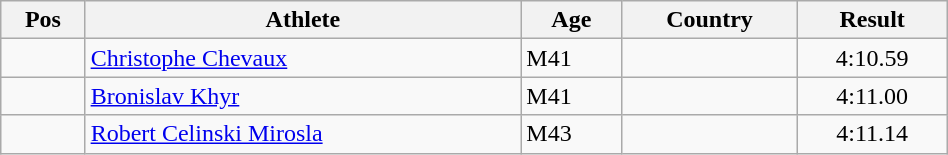<table class="wikitable"  style="text-align:center; width:50%;">
<tr>
<th>Pos</th>
<th>Athlete</th>
<th>Age</th>
<th>Country</th>
<th>Result</th>
</tr>
<tr>
<td align=center></td>
<td align=left><a href='#'>Christophe Chevaux</a></td>
<td align=left>M41</td>
<td align=left></td>
<td>4:10.59</td>
</tr>
<tr>
<td align=center></td>
<td align=left><a href='#'>Bronislav Khyr</a></td>
<td align=left>M41</td>
<td align=left></td>
<td>4:11.00</td>
</tr>
<tr>
<td align=center></td>
<td align=left><a href='#'>Robert Celinski Mirosla</a></td>
<td align=left>M43</td>
<td align=left></td>
<td>4:11.14</td>
</tr>
</table>
